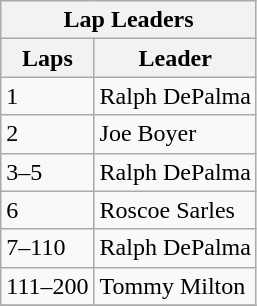<table class="wikitable">
<tr>
<th colspan=2>Lap Leaders</th>
</tr>
<tr>
<th>Laps</th>
<th>Leader</th>
</tr>
<tr>
<td>1</td>
<td>Ralph DePalma</td>
</tr>
<tr>
<td>2</td>
<td>Joe Boyer</td>
</tr>
<tr>
<td>3–5</td>
<td>Ralph DePalma</td>
</tr>
<tr>
<td>6</td>
<td>Roscoe Sarles</td>
</tr>
<tr>
<td>7–110</td>
<td>Ralph DePalma</td>
</tr>
<tr>
<td>111–200</td>
<td>Tommy Milton</td>
</tr>
<tr>
</tr>
</table>
